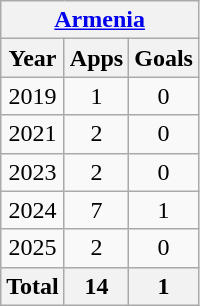<table class="wikitable" style="text-align:center">
<tr>
<th colspan=8><a href='#'>Armenia</a></th>
</tr>
<tr>
<th>Year</th>
<th>Apps</th>
<th>Goals</th>
</tr>
<tr>
<td>2019</td>
<td>1</td>
<td>0</td>
</tr>
<tr>
<td>2021</td>
<td>2</td>
<td>0</td>
</tr>
<tr>
<td>2023</td>
<td>2</td>
<td>0</td>
</tr>
<tr>
<td>2024</td>
<td>7</td>
<td>1</td>
</tr>
<tr>
<td>2025</td>
<td>2</td>
<td>0</td>
</tr>
<tr>
<th>Total</th>
<th>14</th>
<th>1</th>
</tr>
</table>
